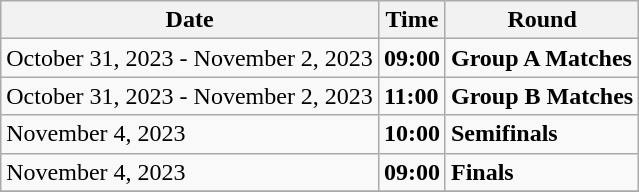<table class="wikitable">
<tr>
<th>Date</th>
<th>Time</th>
<th>Round</th>
</tr>
<tr>
<td>October 31, 2023 - November 2, 2023</td>
<td><strong>09:00</strong></td>
<td><strong>Group A Matches</strong></td>
</tr>
<tr>
<td>October 31, 2023 - November 2, 2023</td>
<td><strong>11:00</strong></td>
<td><strong>Group B Matches</strong></td>
</tr>
<tr>
<td>November 4, 2023</td>
<td><strong>10:00</strong></td>
<td><strong>Semifinals</strong></td>
</tr>
<tr>
<td>November 4, 2023</td>
<td><strong>09:00</strong></td>
<td><strong>Finals</strong></td>
</tr>
<tr>
</tr>
</table>
